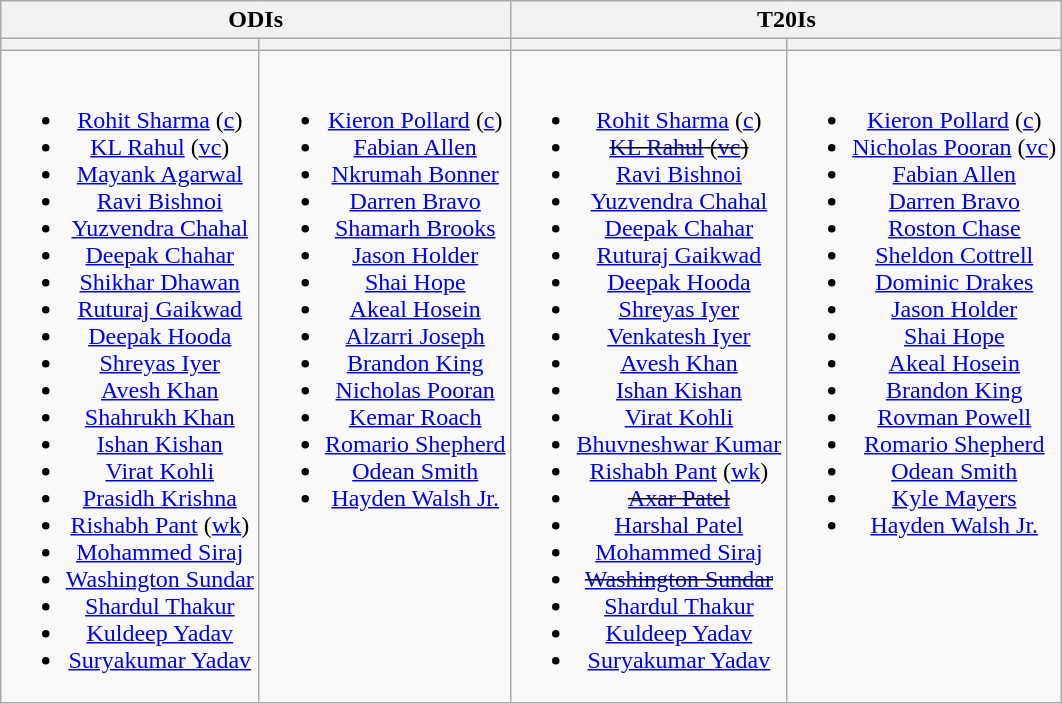<table class="wikitable" style="text-align:center; margin:auto">
<tr>
<th colspan=2>ODIs</th>
<th colspan=2>T20Is</th>
</tr>
<tr>
<th></th>
<th></th>
<th></th>
<th></th>
</tr>
<tr style="vertical-align:top">
<td><br><ul><li><a href='#'>Rohit Sharma</a> (<a href='#'>c</a>)</li><li><a href='#'>KL Rahul</a> (<a href='#'>vc</a>)</li><li><a href='#'>Mayank Agarwal</a></li><li><a href='#'>Ravi Bishnoi</a></li><li><a href='#'>Yuzvendra Chahal</a></li><li><a href='#'>Deepak Chahar</a></li><li><a href='#'>Shikhar Dhawan</a></li><li><a href='#'>Ruturaj Gaikwad</a></li><li><a href='#'>Deepak Hooda</a></li><li><a href='#'>Shreyas Iyer</a></li><li><a href='#'>Avesh Khan</a></li><li><a href='#'>Shahrukh Khan</a></li><li><a href='#'>Ishan Kishan</a></li><li><a href='#'>Virat Kohli</a></li><li><a href='#'>Prasidh Krishna</a></li><li><a href='#'>Rishabh Pant</a> (<a href='#'>wk</a>)</li><li><a href='#'>Mohammed Siraj</a></li><li><a href='#'>Washington Sundar</a></li><li><a href='#'>Shardul Thakur</a></li><li><a href='#'>Kuldeep Yadav</a></li><li><a href='#'>Suryakumar Yadav</a></li></ul></td>
<td><br><ul><li><a href='#'>Kieron Pollard</a> (<a href='#'>c</a>)</li><li><a href='#'>Fabian Allen</a></li><li><a href='#'>Nkrumah Bonner</a></li><li><a href='#'>Darren Bravo</a></li><li><a href='#'>Shamarh Brooks</a></li><li><a href='#'>Jason Holder</a></li><li><a href='#'>Shai Hope</a></li><li><a href='#'>Akeal Hosein</a></li><li><a href='#'>Alzarri Joseph</a></li><li><a href='#'>Brandon King</a></li><li><a href='#'>Nicholas Pooran</a></li><li><a href='#'>Kemar Roach</a></li><li><a href='#'>Romario Shepherd</a></li><li><a href='#'>Odean Smith</a></li><li><a href='#'>Hayden Walsh Jr.</a></li></ul></td>
<td><br><ul><li><a href='#'>Rohit Sharma</a> (<a href='#'>c</a>)</li><li><s><a href='#'>KL Rahul</a> (<a href='#'>vc</a>)</s></li><li><a href='#'>Ravi Bishnoi</a></li><li><a href='#'>Yuzvendra Chahal</a></li><li><a href='#'>Deepak Chahar</a></li><li><a href='#'>Ruturaj Gaikwad</a></li><li><a href='#'>Deepak Hooda</a></li><li><a href='#'>Shreyas Iyer</a></li><li><a href='#'>Venkatesh Iyer</a></li><li><a href='#'>Avesh Khan</a></li><li><a href='#'>Ishan Kishan</a></li><li><a href='#'>Virat Kohli</a></li><li><a href='#'>Bhuvneshwar Kumar</a></li><li><a href='#'>Rishabh Pant</a> (<a href='#'>wk</a>)</li><li><s><a href='#'>Axar Patel</a></s></li><li><a href='#'>Harshal Patel</a></li><li><a href='#'>Mohammed Siraj</a></li><li><s><a href='#'>Washington Sundar</a></s></li><li><a href='#'>Shardul Thakur</a></li><li><a href='#'>Kuldeep Yadav</a></li><li><a href='#'>Suryakumar Yadav</a></li></ul></td>
<td><br><ul><li><a href='#'>Kieron Pollard</a> (<a href='#'>c</a>)</li><li><a href='#'>Nicholas Pooran</a> (<a href='#'>vc</a>)</li><li><a href='#'>Fabian Allen</a></li><li><a href='#'>Darren Bravo</a></li><li><a href='#'>Roston Chase</a></li><li><a href='#'>Sheldon Cottrell</a></li><li><a href='#'>Dominic Drakes</a></li><li><a href='#'>Jason Holder</a></li><li><a href='#'>Shai Hope</a></li><li><a href='#'>Akeal Hosein</a></li><li><a href='#'>Brandon King</a></li><li><a href='#'>Rovman Powell</a></li><li><a href='#'>Romario Shepherd</a></li><li><a href='#'>Odean Smith</a></li><li><a href='#'>Kyle Mayers</a></li><li><a href='#'>Hayden Walsh Jr.</a></li></ul></td>
</tr>
</table>
